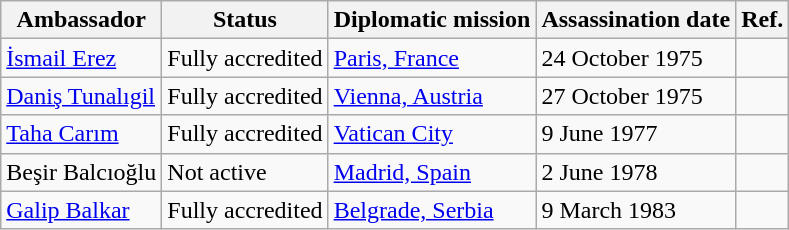<table class="wikitable">
<tr>
<th>Ambassador</th>
<th>Status</th>
<th>Diplomatic mission</th>
<th>Assassination date</th>
<th>Ref.</th>
</tr>
<tr>
<td><a href='#'>İsmail Erez</a></td>
<td>Fully accredited</td>
<td><a href='#'>Paris, France</a></td>
<td>24 October 1975</td>
<td></td>
</tr>
<tr>
<td><a href='#'>Daniş Tunalıgil</a></td>
<td>Fully accredited</td>
<td><a href='#'>Vienna, Austria</a></td>
<td>27 October 1975</td>
<td></td>
</tr>
<tr>
<td><a href='#'>Taha Carım</a></td>
<td>Fully accredited</td>
<td><a href='#'>Vatican City</a></td>
<td>9 June 1977</td>
<td></td>
</tr>
<tr>
<td>Beşir Balcıoğlu</td>
<td>Not active</td>
<td><a href='#'>Madrid, Spain</a></td>
<td>2 June 1978</td>
<td></td>
</tr>
<tr>
<td><a href='#'>Galip Balkar</a></td>
<td>Fully accredited</td>
<td><a href='#'>Belgrade, Serbia</a></td>
<td>9 March 1983</td>
<td></td>
</tr>
</table>
